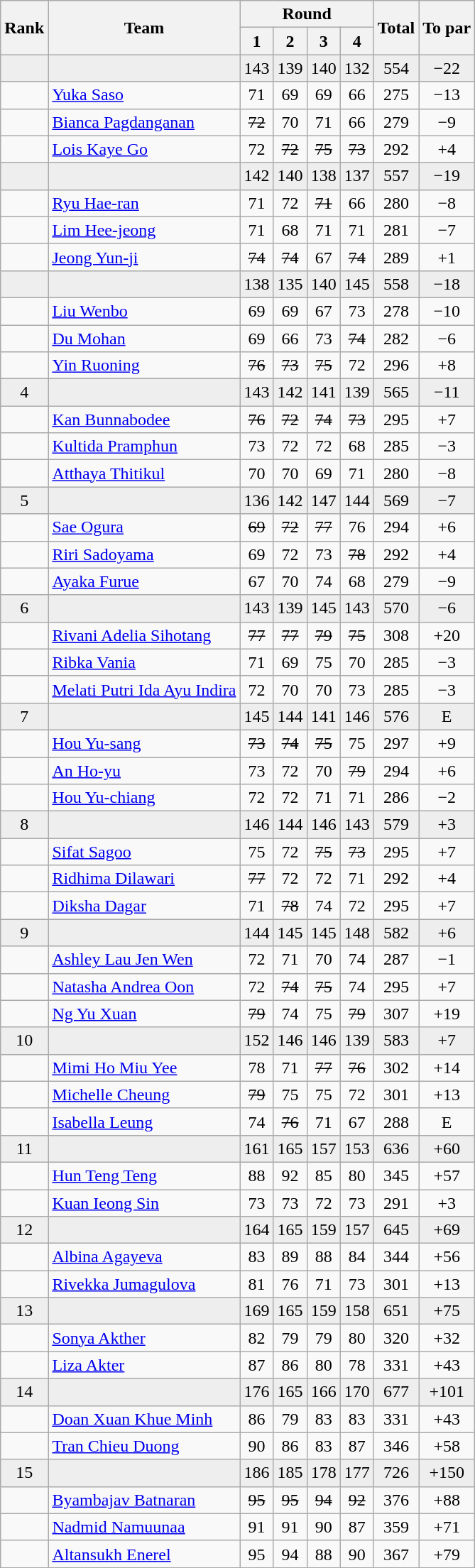<table class=wikitable style="text-align:center">
<tr>
<th rowspan="2">Rank</th>
<th rowspan="2">Team</th>
<th colspan="4">Round</th>
<th rowspan="2">Total</th>
<th rowspan="2">To par</th>
</tr>
<tr>
<th>1</th>
<th>2</th>
<th>3</th>
<th>4</th>
</tr>
<tr style="background:#eeeeee;">
<td></td>
<td align=left></td>
<td>143</td>
<td>139</td>
<td>140</td>
<td>132</td>
<td>554</td>
<td>−22</td>
</tr>
<tr>
<td></td>
<td align=left><a href='#'>Yuka Saso</a></td>
<td>71</td>
<td>69</td>
<td>69</td>
<td>66</td>
<td>275</td>
<td>−13</td>
</tr>
<tr>
<td></td>
<td align=left><a href='#'>Bianca Pagdanganan</a></td>
<td><s>72</s></td>
<td>70</td>
<td>71</td>
<td>66</td>
<td>279</td>
<td>−9</td>
</tr>
<tr>
<td></td>
<td align=left><a href='#'>Lois Kaye Go</a></td>
<td>72</td>
<td><s>72</s></td>
<td><s>75</s></td>
<td><s>73</s></td>
<td>292</td>
<td>+4</td>
</tr>
<tr style="background:#eeeeee;">
<td></td>
<td align=left></td>
<td>142</td>
<td>140</td>
<td>138</td>
<td>137</td>
<td>557</td>
<td>−19</td>
</tr>
<tr>
<td></td>
<td align=left><a href='#'>Ryu Hae-ran</a></td>
<td>71</td>
<td>72</td>
<td><s>71</s></td>
<td>66</td>
<td>280</td>
<td>−8</td>
</tr>
<tr>
<td></td>
<td align=left><a href='#'>Lim Hee-jeong</a></td>
<td>71</td>
<td>68</td>
<td>71</td>
<td>71</td>
<td>281</td>
<td>−7</td>
</tr>
<tr>
<td></td>
<td align=left><a href='#'>Jeong Yun-ji</a></td>
<td><s>74</s></td>
<td><s>74</s></td>
<td>67</td>
<td><s>74</s></td>
<td>289</td>
<td>+1</td>
</tr>
<tr style="background:#eeeeee;">
<td></td>
<td align=left></td>
<td>138</td>
<td>135</td>
<td>140</td>
<td>145</td>
<td>558</td>
<td>−18</td>
</tr>
<tr>
<td></td>
<td align=left><a href='#'>Liu Wenbo</a></td>
<td>69</td>
<td>69</td>
<td>67</td>
<td>73</td>
<td>278</td>
<td>−10</td>
</tr>
<tr>
<td></td>
<td align=left><a href='#'>Du Mohan</a></td>
<td>69</td>
<td>66</td>
<td>73</td>
<td><s>74</s></td>
<td>282</td>
<td>−6</td>
</tr>
<tr>
<td></td>
<td align=left><a href='#'>Yin Ruoning</a></td>
<td><s>76</s></td>
<td><s>73</s></td>
<td><s>75</s></td>
<td>72</td>
<td>296</td>
<td>+8</td>
</tr>
<tr style="background:#eeeeee;">
<td>4</td>
<td align=left></td>
<td>143</td>
<td>142</td>
<td>141</td>
<td>139</td>
<td>565</td>
<td>−11</td>
</tr>
<tr>
<td></td>
<td align=left><a href='#'>Kan Bunnabodee</a></td>
<td><s>76</s></td>
<td><s>72</s></td>
<td><s>74</s></td>
<td><s>73</s></td>
<td>295</td>
<td>+7</td>
</tr>
<tr>
<td></td>
<td align=left><a href='#'>Kultida Pramphun</a></td>
<td>73</td>
<td>72</td>
<td>72</td>
<td>68</td>
<td>285</td>
<td>−3</td>
</tr>
<tr>
<td></td>
<td align=left><a href='#'>Atthaya Thitikul</a></td>
<td>70</td>
<td>70</td>
<td>69</td>
<td>71</td>
<td>280</td>
<td>−8</td>
</tr>
<tr style="background:#eeeeee;">
<td>5</td>
<td align=left></td>
<td>136</td>
<td>142</td>
<td>147</td>
<td>144</td>
<td>569</td>
<td>−7</td>
</tr>
<tr>
<td></td>
<td align=left><a href='#'>Sae Ogura</a></td>
<td><s>69</s></td>
<td><s>72</s></td>
<td><s>77</s></td>
<td>76</td>
<td>294</td>
<td>+6</td>
</tr>
<tr>
<td></td>
<td align=left><a href='#'>Riri Sadoyama</a></td>
<td>69</td>
<td>72</td>
<td>73</td>
<td><s>78</s></td>
<td>292</td>
<td>+4</td>
</tr>
<tr>
<td></td>
<td align=left><a href='#'>Ayaka Furue</a></td>
<td>67</td>
<td>70</td>
<td>74</td>
<td>68</td>
<td>279</td>
<td>−9</td>
</tr>
<tr style="background:#eeeeee;">
<td>6</td>
<td align=left></td>
<td>143</td>
<td>139</td>
<td>145</td>
<td>143</td>
<td>570</td>
<td>−6</td>
</tr>
<tr>
<td></td>
<td align=left><a href='#'>Rivani Adelia Sihotang</a></td>
<td><s>77</s></td>
<td><s>77</s></td>
<td><s>79</s></td>
<td><s> 75 </s></td>
<td>308</td>
<td>+20</td>
</tr>
<tr>
<td></td>
<td align=left><a href='#'>Ribka Vania</a></td>
<td>71</td>
<td>69</td>
<td>75</td>
<td>70</td>
<td>285</td>
<td>−3</td>
</tr>
<tr>
<td></td>
<td align=left><a href='#'>Melati Putri Ida Ayu Indira</a></td>
<td>72</td>
<td>70</td>
<td>70</td>
<td>73</td>
<td>285</td>
<td>−3</td>
</tr>
<tr style="background:#eeeeee;">
<td>7</td>
<td align=left></td>
<td>145</td>
<td>144</td>
<td>141</td>
<td>146</td>
<td>576</td>
<td>E</td>
</tr>
<tr>
<td></td>
<td align=left><a href='#'>Hou Yu-sang</a></td>
<td><s>73</s></td>
<td><s>74</s></td>
<td><s>75</s></td>
<td>75</td>
<td>297</td>
<td>+9</td>
</tr>
<tr>
<td></td>
<td align=left><a href='#'>An Ho-yu</a></td>
<td>73</td>
<td>72</td>
<td>70</td>
<td><s>79</s></td>
<td>294</td>
<td>+6</td>
</tr>
<tr>
<td></td>
<td align=left><a href='#'>Hou Yu-chiang</a></td>
<td>72</td>
<td>72</td>
<td>71</td>
<td>71</td>
<td>286</td>
<td>−2</td>
</tr>
<tr style="background:#eeeeee;">
<td>8</td>
<td align=left></td>
<td>146</td>
<td>144</td>
<td>146</td>
<td>143</td>
<td>579</td>
<td>+3</td>
</tr>
<tr>
<td></td>
<td align=left><a href='#'>Sifat Sagoo</a></td>
<td>75</td>
<td>72</td>
<td><s>75</s></td>
<td><s>73</s></td>
<td>295</td>
<td>+7</td>
</tr>
<tr>
<td></td>
<td align=left><a href='#'>Ridhima Dilawari</a></td>
<td><s>77</s></td>
<td>72</td>
<td>72</td>
<td>71</td>
<td>292</td>
<td>+4</td>
</tr>
<tr>
<td></td>
<td align=left><a href='#'>Diksha Dagar</a></td>
<td>71</td>
<td><s>78</s></td>
<td>74</td>
<td>72</td>
<td>295</td>
<td>+7</td>
</tr>
<tr style="background:#eeeeee;">
<td>9</td>
<td align=left></td>
<td>144</td>
<td>145</td>
<td>145</td>
<td>148</td>
<td>582</td>
<td>+6</td>
</tr>
<tr>
<td></td>
<td align=left><a href='#'>Ashley Lau Jen Wen</a></td>
<td>72</td>
<td>71</td>
<td>70</td>
<td>74</td>
<td>287</td>
<td>−1</td>
</tr>
<tr>
<td></td>
<td align=left><a href='#'>Natasha Andrea Oon</a></td>
<td>72</td>
<td><s>74</s></td>
<td><s>75</s></td>
<td>74</td>
<td>295</td>
<td>+7</td>
</tr>
<tr>
<td></td>
<td align=left><a href='#'>Ng Yu Xuan</a></td>
<td><s>79</s></td>
<td>74</td>
<td>75</td>
<td><s>79</s></td>
<td>307</td>
<td>+19</td>
</tr>
<tr style="background:#eeeeee;">
<td>10</td>
<td align=left></td>
<td>152</td>
<td>146</td>
<td>146</td>
<td>139</td>
<td>583</td>
<td>+7</td>
</tr>
<tr>
<td></td>
<td align=left><a href='#'>Mimi Ho Miu Yee</a></td>
<td>78</td>
<td>71</td>
<td><s>77</s></td>
<td><s>76</s></td>
<td>302</td>
<td>+14</td>
</tr>
<tr>
<td></td>
<td align=left><a href='#'>Michelle Cheung</a></td>
<td><s>79</s></td>
<td>75</td>
<td>75</td>
<td>72</td>
<td>301</td>
<td>+13</td>
</tr>
<tr>
<td></td>
<td align=left><a href='#'>Isabella Leung</a></td>
<td>74</td>
<td><s>76</s></td>
<td>71</td>
<td>67</td>
<td>288</td>
<td>E</td>
</tr>
<tr style="background:#eeeeee;">
<td>11</td>
<td align=left></td>
<td>161</td>
<td>165</td>
<td>157</td>
<td>153</td>
<td>636</td>
<td>+60</td>
</tr>
<tr>
<td></td>
<td align=left><a href='#'>Hun Teng Teng</a></td>
<td>88</td>
<td>92</td>
<td>85</td>
<td>80</td>
<td>345</td>
<td>+57</td>
</tr>
<tr>
<td></td>
<td align=left><a href='#'>Kuan Ieong Sin</a></td>
<td>73</td>
<td>73</td>
<td>72</td>
<td>73</td>
<td>291</td>
<td>+3</td>
</tr>
<tr style="background:#eeeeee;">
<td>12</td>
<td align=left></td>
<td>164</td>
<td>165</td>
<td>159</td>
<td>157</td>
<td>645</td>
<td>+69</td>
</tr>
<tr>
<td></td>
<td align=left><a href='#'>Albina Agayeva</a></td>
<td>83</td>
<td>89</td>
<td>88</td>
<td>84</td>
<td>344</td>
<td>+56</td>
</tr>
<tr>
<td></td>
<td align=left><a href='#'>Rivekka Jumagulova</a></td>
<td>81</td>
<td>76</td>
<td>71</td>
<td>73</td>
<td>301</td>
<td>+13</td>
</tr>
<tr style="background:#eeeeee;">
<td>13</td>
<td align=left></td>
<td>169</td>
<td>165</td>
<td>159</td>
<td>158</td>
<td>651</td>
<td>+75</td>
</tr>
<tr>
<td></td>
<td align=left><a href='#'>Sonya Akther</a></td>
<td>82</td>
<td>79</td>
<td>79</td>
<td>80</td>
<td>320</td>
<td>+32</td>
</tr>
<tr>
<td></td>
<td align=left><a href='#'>Liza Akter</a></td>
<td>87</td>
<td>86</td>
<td>80</td>
<td>78</td>
<td>331</td>
<td>+43</td>
</tr>
<tr style="background:#eeeeee;">
<td>14</td>
<td align=left></td>
<td>176</td>
<td>165</td>
<td>166</td>
<td>170</td>
<td>677</td>
<td>+101</td>
</tr>
<tr>
<td></td>
<td align=left><a href='#'>Doan Xuan Khue Minh</a></td>
<td>86</td>
<td>79</td>
<td>83</td>
<td>83</td>
<td>331</td>
<td>+43</td>
</tr>
<tr>
<td></td>
<td align=left><a href='#'>Tran Chieu Duong</a></td>
<td>90</td>
<td>86</td>
<td>83</td>
<td>87</td>
<td>346</td>
<td>+58</td>
</tr>
<tr style="background:#eeeeee;">
<td>15</td>
<td align=left></td>
<td>186</td>
<td>185</td>
<td>178</td>
<td>177</td>
<td>726</td>
<td>+150</td>
</tr>
<tr>
<td></td>
<td align=left><a href='#'>Byambajav Batnaran</a></td>
<td><s>95</s></td>
<td><s>95</s></td>
<td><s>94</s></td>
<td><s>92</s></td>
<td>376</td>
<td>+88</td>
</tr>
<tr>
<td></td>
<td align=left><a href='#'>Nadmid Namuunaa</a></td>
<td>91</td>
<td>91</td>
<td>90</td>
<td>87</td>
<td>359</td>
<td>+71</td>
</tr>
<tr>
<td></td>
<td align=left><a href='#'>Altansukh Enerel</a></td>
<td>95</td>
<td>94</td>
<td>88</td>
<td>90</td>
<td>367</td>
<td>+79</td>
</tr>
</table>
